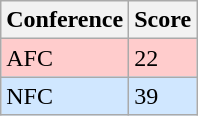<table class="wikitable">
<tr>
<th>Conference</th>
<th>Score</th>
</tr>
<tr>
<td style="background:#FFCCCC">AFC</td>
<td style="background:#FFCCCC">22</td>
</tr>
<tr>
<td style="background:#D0E7FF">NFC</td>
<td style="background:#D0E7FF">39</td>
</tr>
</table>
